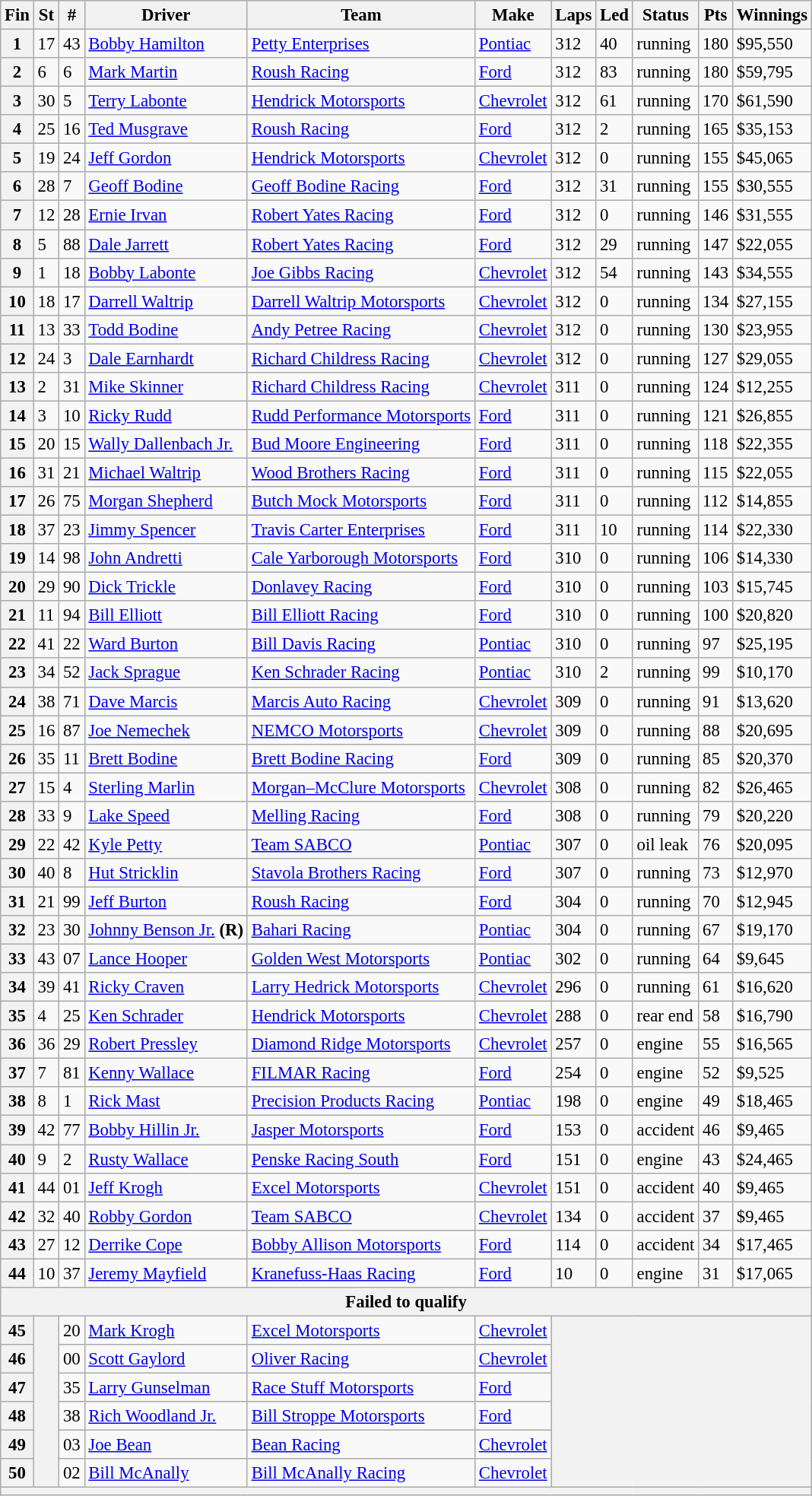<table class="wikitable" style="font-size:95%">
<tr>
<th>Fin</th>
<th>St</th>
<th>#</th>
<th>Driver</th>
<th>Team</th>
<th>Make</th>
<th>Laps</th>
<th>Led</th>
<th>Status</th>
<th>Pts</th>
<th>Winnings</th>
</tr>
<tr>
<th>1</th>
<td>17</td>
<td>43</td>
<td><a href='#'>Bobby Hamilton</a></td>
<td><a href='#'>Petty Enterprises</a></td>
<td><a href='#'>Pontiac</a></td>
<td>312</td>
<td>40</td>
<td>running</td>
<td>180</td>
<td>$95,550</td>
</tr>
<tr>
<th>2</th>
<td>6</td>
<td>6</td>
<td><a href='#'>Mark Martin</a></td>
<td><a href='#'>Roush Racing</a></td>
<td><a href='#'>Ford</a></td>
<td>312</td>
<td>83</td>
<td>running</td>
<td>180</td>
<td>$59,795</td>
</tr>
<tr>
<th>3</th>
<td>30</td>
<td>5</td>
<td><a href='#'>Terry Labonte</a></td>
<td><a href='#'>Hendrick Motorsports</a></td>
<td><a href='#'>Chevrolet</a></td>
<td>312</td>
<td>61</td>
<td>running</td>
<td>170</td>
<td>$61,590</td>
</tr>
<tr>
<th>4</th>
<td>25</td>
<td>16</td>
<td><a href='#'>Ted Musgrave</a></td>
<td><a href='#'>Roush Racing</a></td>
<td><a href='#'>Ford</a></td>
<td>312</td>
<td>2</td>
<td>running</td>
<td>165</td>
<td>$35,153</td>
</tr>
<tr>
<th>5</th>
<td>19</td>
<td>24</td>
<td><a href='#'>Jeff Gordon</a></td>
<td><a href='#'>Hendrick Motorsports</a></td>
<td><a href='#'>Chevrolet</a></td>
<td>312</td>
<td>0</td>
<td>running</td>
<td>155</td>
<td>$45,065</td>
</tr>
<tr>
<th>6</th>
<td>28</td>
<td>7</td>
<td><a href='#'>Geoff Bodine</a></td>
<td><a href='#'>Geoff Bodine Racing</a></td>
<td><a href='#'>Ford</a></td>
<td>312</td>
<td>31</td>
<td>running</td>
<td>155</td>
<td>$30,555</td>
</tr>
<tr>
<th>7</th>
<td>12</td>
<td>28</td>
<td><a href='#'>Ernie Irvan</a></td>
<td><a href='#'>Robert Yates Racing</a></td>
<td><a href='#'>Ford</a></td>
<td>312</td>
<td>0</td>
<td>running</td>
<td>146</td>
<td>$31,555</td>
</tr>
<tr>
<th>8</th>
<td>5</td>
<td>88</td>
<td><a href='#'>Dale Jarrett</a></td>
<td><a href='#'>Robert Yates Racing</a></td>
<td><a href='#'>Ford</a></td>
<td>312</td>
<td>29</td>
<td>running</td>
<td>147</td>
<td>$22,055</td>
</tr>
<tr>
<th>9</th>
<td>1</td>
<td>18</td>
<td><a href='#'>Bobby Labonte</a></td>
<td><a href='#'>Joe Gibbs Racing</a></td>
<td><a href='#'>Chevrolet</a></td>
<td>312</td>
<td>54</td>
<td>running</td>
<td>143</td>
<td>$34,555</td>
</tr>
<tr>
<th>10</th>
<td>18</td>
<td>17</td>
<td><a href='#'>Darrell Waltrip</a></td>
<td><a href='#'>Darrell Waltrip Motorsports</a></td>
<td><a href='#'>Chevrolet</a></td>
<td>312</td>
<td>0</td>
<td>running</td>
<td>134</td>
<td>$27,155</td>
</tr>
<tr>
<th>11</th>
<td>13</td>
<td>33</td>
<td><a href='#'>Todd Bodine</a></td>
<td><a href='#'>Andy Petree Racing</a></td>
<td><a href='#'>Chevrolet</a></td>
<td>312</td>
<td>0</td>
<td>running</td>
<td>130</td>
<td>$23,955</td>
</tr>
<tr>
<th>12</th>
<td>24</td>
<td>3</td>
<td><a href='#'>Dale Earnhardt</a></td>
<td><a href='#'>Richard Childress Racing</a></td>
<td><a href='#'>Chevrolet</a></td>
<td>312</td>
<td>0</td>
<td>running</td>
<td>127</td>
<td>$29,055</td>
</tr>
<tr>
<th>13</th>
<td>2</td>
<td>31</td>
<td><a href='#'>Mike Skinner</a></td>
<td><a href='#'>Richard Childress Racing</a></td>
<td><a href='#'>Chevrolet</a></td>
<td>311</td>
<td>0</td>
<td>running</td>
<td>124</td>
<td>$12,255</td>
</tr>
<tr>
<th>14</th>
<td>3</td>
<td>10</td>
<td><a href='#'>Ricky Rudd</a></td>
<td><a href='#'>Rudd Performance Motorsports</a></td>
<td><a href='#'>Ford</a></td>
<td>311</td>
<td>0</td>
<td>running</td>
<td>121</td>
<td>$26,855</td>
</tr>
<tr>
<th>15</th>
<td>20</td>
<td>15</td>
<td><a href='#'>Wally Dallenbach Jr.</a></td>
<td><a href='#'>Bud Moore Engineering</a></td>
<td><a href='#'>Ford</a></td>
<td>311</td>
<td>0</td>
<td>running</td>
<td>118</td>
<td>$22,355</td>
</tr>
<tr>
<th>16</th>
<td>31</td>
<td>21</td>
<td><a href='#'>Michael Waltrip</a></td>
<td><a href='#'>Wood Brothers Racing</a></td>
<td><a href='#'>Ford</a></td>
<td>311</td>
<td>0</td>
<td>running</td>
<td>115</td>
<td>$22,055</td>
</tr>
<tr>
<th>17</th>
<td>26</td>
<td>75</td>
<td><a href='#'>Morgan Shepherd</a></td>
<td><a href='#'>Butch Mock Motorsports</a></td>
<td><a href='#'>Ford</a></td>
<td>311</td>
<td>0</td>
<td>running</td>
<td>112</td>
<td>$14,855</td>
</tr>
<tr>
<th>18</th>
<td>37</td>
<td>23</td>
<td><a href='#'>Jimmy Spencer</a></td>
<td><a href='#'>Travis Carter Enterprises</a></td>
<td><a href='#'>Ford</a></td>
<td>311</td>
<td>10</td>
<td>running</td>
<td>114</td>
<td>$22,330</td>
</tr>
<tr>
<th>19</th>
<td>14</td>
<td>98</td>
<td><a href='#'>John Andretti</a></td>
<td><a href='#'>Cale Yarborough Motorsports</a></td>
<td><a href='#'>Ford</a></td>
<td>310</td>
<td>0</td>
<td>running</td>
<td>106</td>
<td>$14,330</td>
</tr>
<tr>
<th>20</th>
<td>29</td>
<td>90</td>
<td><a href='#'>Dick Trickle</a></td>
<td><a href='#'>Donlavey Racing</a></td>
<td><a href='#'>Ford</a></td>
<td>310</td>
<td>0</td>
<td>running</td>
<td>103</td>
<td>$15,745</td>
</tr>
<tr>
<th>21</th>
<td>11</td>
<td>94</td>
<td><a href='#'>Bill Elliott</a></td>
<td><a href='#'>Bill Elliott Racing</a></td>
<td><a href='#'>Ford</a></td>
<td>310</td>
<td>0</td>
<td>running</td>
<td>100</td>
<td>$20,820</td>
</tr>
<tr>
<th>22</th>
<td>41</td>
<td>22</td>
<td><a href='#'>Ward Burton</a></td>
<td><a href='#'>Bill Davis Racing</a></td>
<td><a href='#'>Pontiac</a></td>
<td>310</td>
<td>0</td>
<td>running</td>
<td>97</td>
<td>$25,195</td>
</tr>
<tr>
<th>23</th>
<td>34</td>
<td>52</td>
<td><a href='#'>Jack Sprague</a></td>
<td><a href='#'>Ken Schrader Racing</a></td>
<td><a href='#'>Pontiac</a></td>
<td>310</td>
<td>2</td>
<td>running</td>
<td>99</td>
<td>$10,170</td>
</tr>
<tr>
<th>24</th>
<td>38</td>
<td>71</td>
<td><a href='#'>Dave Marcis</a></td>
<td><a href='#'>Marcis Auto Racing</a></td>
<td><a href='#'>Chevrolet</a></td>
<td>309</td>
<td>0</td>
<td>running</td>
<td>91</td>
<td>$13,620</td>
</tr>
<tr>
<th>25</th>
<td>16</td>
<td>87</td>
<td><a href='#'>Joe Nemechek</a></td>
<td><a href='#'>NEMCO Motorsports</a></td>
<td><a href='#'>Chevrolet</a></td>
<td>309</td>
<td>0</td>
<td>running</td>
<td>88</td>
<td>$20,695</td>
</tr>
<tr>
<th>26</th>
<td>35</td>
<td>11</td>
<td><a href='#'>Brett Bodine</a></td>
<td><a href='#'>Brett Bodine Racing</a></td>
<td><a href='#'>Ford</a></td>
<td>309</td>
<td>0</td>
<td>running</td>
<td>85</td>
<td>$20,370</td>
</tr>
<tr>
<th>27</th>
<td>15</td>
<td>4</td>
<td><a href='#'>Sterling Marlin</a></td>
<td><a href='#'>Morgan–McClure Motorsports</a></td>
<td><a href='#'>Chevrolet</a></td>
<td>308</td>
<td>0</td>
<td>running</td>
<td>82</td>
<td>$26,465</td>
</tr>
<tr>
<th>28</th>
<td>33</td>
<td>9</td>
<td><a href='#'>Lake Speed</a></td>
<td><a href='#'>Melling Racing</a></td>
<td><a href='#'>Ford</a></td>
<td>308</td>
<td>0</td>
<td>running</td>
<td>79</td>
<td>$20,220</td>
</tr>
<tr>
<th>29</th>
<td>22</td>
<td>42</td>
<td><a href='#'>Kyle Petty</a></td>
<td><a href='#'>Team SABCO</a></td>
<td><a href='#'>Pontiac</a></td>
<td>307</td>
<td>0</td>
<td>oil leak</td>
<td>76</td>
<td>$20,095</td>
</tr>
<tr>
<th>30</th>
<td>40</td>
<td>8</td>
<td><a href='#'>Hut Stricklin</a></td>
<td><a href='#'>Stavola Brothers Racing</a></td>
<td><a href='#'>Ford</a></td>
<td>307</td>
<td>0</td>
<td>running</td>
<td>73</td>
<td>$12,970</td>
</tr>
<tr>
<th>31</th>
<td>21</td>
<td>99</td>
<td><a href='#'>Jeff Burton</a></td>
<td><a href='#'>Roush Racing</a></td>
<td><a href='#'>Ford</a></td>
<td>304</td>
<td>0</td>
<td>running</td>
<td>70</td>
<td>$12,945</td>
</tr>
<tr>
<th>32</th>
<td>23</td>
<td>30</td>
<td><a href='#'>Johnny Benson Jr.</a> <strong>(R)</strong></td>
<td><a href='#'>Bahari Racing</a></td>
<td><a href='#'>Pontiac</a></td>
<td>304</td>
<td>0</td>
<td>running</td>
<td>67</td>
<td>$19,170</td>
</tr>
<tr>
<th>33</th>
<td>43</td>
<td>07</td>
<td><a href='#'>Lance Hooper</a></td>
<td><a href='#'>Golden West Motorsports</a></td>
<td><a href='#'>Pontiac</a></td>
<td>302</td>
<td>0</td>
<td>running</td>
<td>64</td>
<td>$9,645</td>
</tr>
<tr>
<th>34</th>
<td>39</td>
<td>41</td>
<td><a href='#'>Ricky Craven</a></td>
<td><a href='#'>Larry Hedrick Motorsports</a></td>
<td><a href='#'>Chevrolet</a></td>
<td>296</td>
<td>0</td>
<td>running</td>
<td>61</td>
<td>$16,620</td>
</tr>
<tr>
<th>35</th>
<td>4</td>
<td>25</td>
<td><a href='#'>Ken Schrader</a></td>
<td><a href='#'>Hendrick Motorsports</a></td>
<td><a href='#'>Chevrolet</a></td>
<td>288</td>
<td>0</td>
<td>rear end</td>
<td>58</td>
<td>$16,790</td>
</tr>
<tr>
<th>36</th>
<td>36</td>
<td>29</td>
<td><a href='#'>Robert Pressley</a></td>
<td><a href='#'>Diamond Ridge Motorsports</a></td>
<td><a href='#'>Chevrolet</a></td>
<td>257</td>
<td>0</td>
<td>engine</td>
<td>55</td>
<td>$16,565</td>
</tr>
<tr>
<th>37</th>
<td>7</td>
<td>81</td>
<td><a href='#'>Kenny Wallace</a></td>
<td><a href='#'>FILMAR Racing</a></td>
<td><a href='#'>Ford</a></td>
<td>254</td>
<td>0</td>
<td>engine</td>
<td>52</td>
<td>$9,525</td>
</tr>
<tr>
<th>38</th>
<td>8</td>
<td>1</td>
<td><a href='#'>Rick Mast</a></td>
<td><a href='#'>Precision Products Racing</a></td>
<td><a href='#'>Pontiac</a></td>
<td>198</td>
<td>0</td>
<td>engine</td>
<td>49</td>
<td>$18,465</td>
</tr>
<tr>
<th>39</th>
<td>42</td>
<td>77</td>
<td><a href='#'>Bobby Hillin Jr.</a></td>
<td><a href='#'>Jasper Motorsports</a></td>
<td><a href='#'>Ford</a></td>
<td>153</td>
<td>0</td>
<td>accident</td>
<td>46</td>
<td>$9,465</td>
</tr>
<tr>
<th>40</th>
<td>9</td>
<td>2</td>
<td><a href='#'>Rusty Wallace</a></td>
<td><a href='#'>Penske Racing South</a></td>
<td><a href='#'>Ford</a></td>
<td>151</td>
<td>0</td>
<td>engine</td>
<td>43</td>
<td>$24,465</td>
</tr>
<tr>
<th>41</th>
<td>44</td>
<td>01</td>
<td><a href='#'>Jeff Krogh</a></td>
<td><a href='#'>Excel Motorsports</a></td>
<td><a href='#'>Chevrolet</a></td>
<td>151</td>
<td>0</td>
<td>accident</td>
<td>40</td>
<td>$9,465</td>
</tr>
<tr>
<th>42</th>
<td>32</td>
<td>40</td>
<td><a href='#'>Robby Gordon</a></td>
<td><a href='#'>Team SABCO</a></td>
<td><a href='#'>Chevrolet</a></td>
<td>134</td>
<td>0</td>
<td>accident</td>
<td>37</td>
<td>$9,465</td>
</tr>
<tr>
<th>43</th>
<td>27</td>
<td>12</td>
<td><a href='#'>Derrike Cope</a></td>
<td><a href='#'>Bobby Allison Motorsports</a></td>
<td><a href='#'>Ford</a></td>
<td>114</td>
<td>0</td>
<td>accident</td>
<td>34</td>
<td>$17,465</td>
</tr>
<tr>
<th>44</th>
<td>10</td>
<td>37</td>
<td><a href='#'>Jeremy Mayfield</a></td>
<td><a href='#'>Kranefuss-Haas Racing</a></td>
<td><a href='#'>Ford</a></td>
<td>10</td>
<td>0</td>
<td>engine</td>
<td>31</td>
<td>$17,065</td>
</tr>
<tr>
<th colspan="11">Failed to qualify</th>
</tr>
<tr>
<th>45</th>
<th rowspan="6"></th>
<td>20</td>
<td><a href='#'>Mark Krogh</a></td>
<td><a href='#'>Excel Motorsports</a></td>
<td><a href='#'>Chevrolet</a></td>
<th colspan="5" rowspan="6"></th>
</tr>
<tr>
<th>46</th>
<td>00</td>
<td><a href='#'>Scott Gaylord</a></td>
<td><a href='#'>Oliver Racing</a></td>
<td><a href='#'>Chevrolet</a></td>
</tr>
<tr>
<th>47</th>
<td>35</td>
<td><a href='#'>Larry Gunselman</a></td>
<td><a href='#'>Race Stuff Motorsports</a></td>
<td><a href='#'>Ford</a></td>
</tr>
<tr>
<th>48</th>
<td>38</td>
<td><a href='#'>Rich Woodland Jr.</a></td>
<td><a href='#'>Bill Stroppe Motorsports</a></td>
<td><a href='#'>Ford</a></td>
</tr>
<tr>
<th>49</th>
<td>03</td>
<td><a href='#'>Joe Bean</a></td>
<td><a href='#'>Bean Racing</a></td>
<td><a href='#'>Chevrolet</a></td>
</tr>
<tr>
<th>50</th>
<td>02</td>
<td><a href='#'>Bill McAnally</a></td>
<td><a href='#'>Bill McAnally Racing</a></td>
<td><a href='#'>Chevrolet</a></td>
</tr>
<tr>
<th colspan="11"></th>
</tr>
</table>
